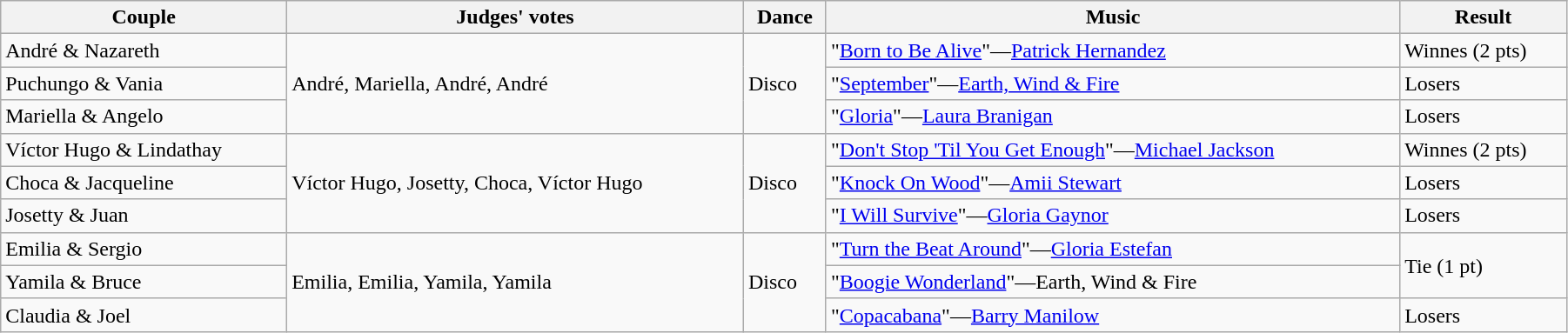<table class="wikitable sortable" style="width:95%; white-space:nowrap">
<tr>
<th>Couple</th>
<th>Judges' votes</th>
<th>Dance</th>
<th>Music</th>
<th>Result</th>
</tr>
<tr>
<td>André & Nazareth</td>
<td rowspan=3>André, Mariella, André, André</td>
<td rowspan=3>Disco</td>
<td>"<a href='#'>Born to Be Alive</a>"—<a href='#'>Patrick Hernandez</a></td>
<td>Winnes (2 pts)</td>
</tr>
<tr>
<td>Puchungo & Vania</td>
<td>"<a href='#'>September</a>"—<a href='#'>Earth, Wind & Fire</a></td>
<td>Losers</td>
</tr>
<tr>
<td>Mariella & Angelo</td>
<td>"<a href='#'>Gloria</a>"—<a href='#'>Laura Branigan</a></td>
<td>Losers</td>
</tr>
<tr>
<td>Víctor Hugo & Lindathay</td>
<td rowspan=3>Víctor Hugo, Josetty, Choca, Víctor Hugo</td>
<td rowspan=3>Disco</td>
<td>"<a href='#'>Don't Stop 'Til You Get Enough</a>"—<a href='#'>Michael Jackson</a></td>
<td>Winnes (2 pts)</td>
</tr>
<tr>
<td>Choca & Jacqueline</td>
<td>"<a href='#'>Knock On Wood</a>"—<a href='#'>Amii Stewart</a></td>
<td>Losers</td>
</tr>
<tr>
<td>Josetty & Juan</td>
<td>"<a href='#'>I Will Survive</a>"—<a href='#'>Gloria Gaynor</a></td>
<td>Losers</td>
</tr>
<tr>
<td>Emilia & Sergio</td>
<td rowspan=3>Emilia, Emilia, Yamila, Yamila</td>
<td rowspan=3>Disco</td>
<td>"<a href='#'>Turn the Beat Around</a>"—<a href='#'>Gloria Estefan</a></td>
<td rowspan=2>Tie (1 pt)</td>
</tr>
<tr>
<td>Yamila & Bruce</td>
<td>"<a href='#'>Boogie Wonderland</a>"—Earth, Wind & Fire</td>
</tr>
<tr>
<td>Claudia & Joel</td>
<td>"<a href='#'>Copacabana</a>"—<a href='#'>Barry Manilow</a></td>
<td>Losers</td>
</tr>
</table>
